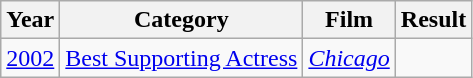<table class="wikitable">
<tr>
<th>Year</th>
<th>Category</th>
<th>Film</th>
<th>Result</th>
</tr>
<tr>
<td><a href='#'>2002</a></td>
<td><a href='#'>Best Supporting Actress</a></td>
<td><em><a href='#'>Chicago</a></em></td>
<td></td>
</tr>
</table>
